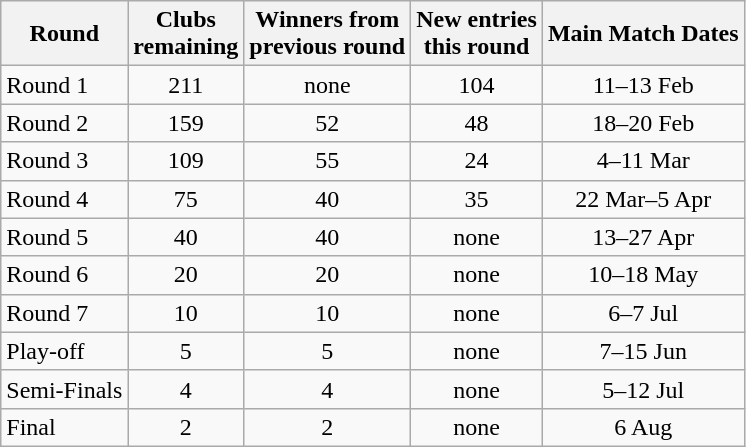<table class="wikitable">
<tr>
<th>Round</th>
<th>Clubs<br>remaining</th>
<th>Winners from<br>previous round</th>
<th>New entries<br>this round</th>
<th>Main Match Dates</th>
</tr>
<tr>
<td>Round 1</td>
<td style="text-align:center;">211</td>
<td style="text-align:center;">none</td>
<td style="text-align:center;">104</td>
<td style="text-align:center;">11–13 Feb</td>
</tr>
<tr>
<td>Round 2</td>
<td style="text-align:center;">159</td>
<td style="text-align:center;">52</td>
<td style="text-align:center;">48</td>
<td style="text-align:center;">18–20 Feb</td>
</tr>
<tr>
<td>Round 3</td>
<td style="text-align:center;">109</td>
<td style="text-align:center;">55</td>
<td style="text-align:center;">24</td>
<td style="text-align:center;">4–11 Mar</td>
</tr>
<tr>
<td>Round 4</td>
<td style="text-align:center;">75</td>
<td style="text-align:center;">40</td>
<td style="text-align:center;">35</td>
<td style="text-align:center;">22 Mar–5 Apr</td>
</tr>
<tr>
<td>Round 5</td>
<td style="text-align:center;">40</td>
<td style="text-align:center;">40</td>
<td style="text-align:center;">none</td>
<td style="text-align:center;">13–27 Apr</td>
</tr>
<tr>
<td>Round 6</td>
<td style="text-align:center;">20</td>
<td style="text-align:center;">20</td>
<td style="text-align:center;">none</td>
<td style="text-align:center;">10–18 May</td>
</tr>
<tr>
<td>Round 7</td>
<td style="text-align:center;">10</td>
<td style="text-align:center;">10</td>
<td style="text-align:center;">none</td>
<td style="text-align:center;">6–7 Jul</td>
</tr>
<tr>
<td>Play-off</td>
<td style="text-align:center;">5</td>
<td style="text-align:center;">5</td>
<td style="text-align:center;">none</td>
<td style="text-align:center;">7–15 Jun</td>
</tr>
<tr>
<td>Semi-Finals</td>
<td style="text-align:center;">4</td>
<td style="text-align:center;">4</td>
<td style="text-align:center;">none</td>
<td style="text-align:center;">5–12 Jul</td>
</tr>
<tr>
<td>Final</td>
<td style="text-align:center;">2</td>
<td style="text-align:center;">2</td>
<td style="text-align:center;">none</td>
<td style="text-align:center;">6 Aug</td>
</tr>
</table>
